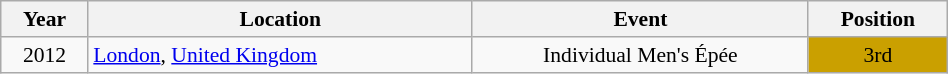<table class="wikitable" width="50%" style="font-size:90%; text-align:center;">
<tr>
<th>Year</th>
<th>Location</th>
<th>Event</th>
<th>Position</th>
</tr>
<tr>
<td>2012</td>
<td rowspan="1" align="left"> <a href='#'>London</a>, <a href='#'>United Kingdom</a></td>
<td>Individual Men's Épée</td>
<td bgcolor="caramel">3rd</td>
</tr>
</table>
